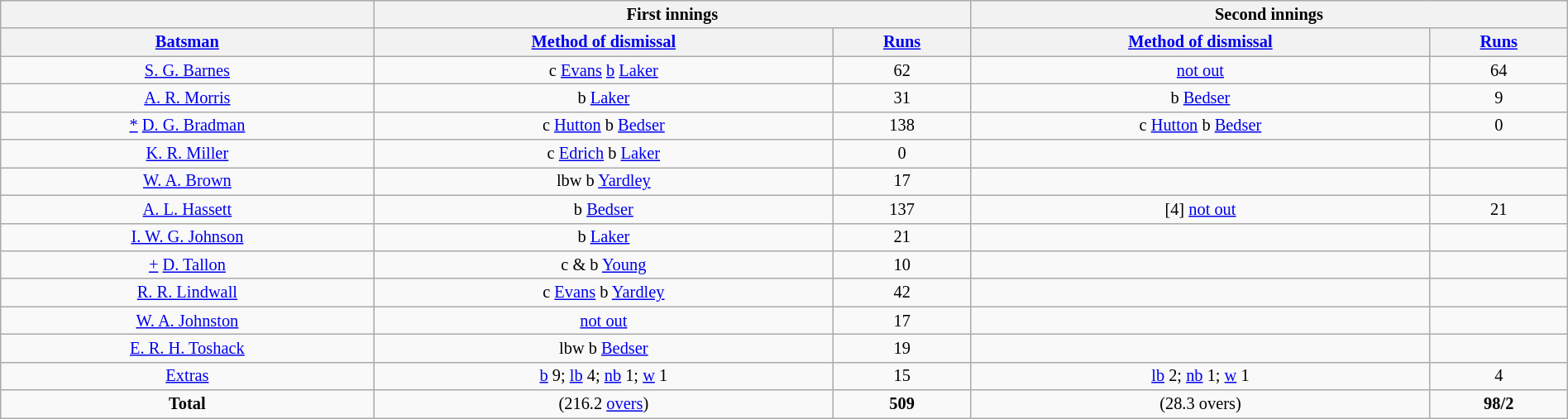<table class="wikitable" style="font-size: 85%; text-align: center; width: 100%;">
<tr>
<th colspan="1"></th>
<th colspan="2">First innings</th>
<th colspan="2">Second innings</th>
</tr>
<tr>
<th><a href='#'>Batsman</a></th>
<th><a href='#'>Method of dismissal</a></th>
<th><a href='#'>Runs</a></th>
<th><a href='#'>Method of dismissal</a></th>
<th><a href='#'>Runs</a></th>
</tr>
<tr>
<td><a href='#'>S. G. Barnes</a></td>
<td>c <a href='#'>Evans</a> <a href='#'>b</a> <a href='#'>Laker</a></td>
<td>62</td>
<td><a href='#'>not out</a></td>
<td>64</td>
</tr>
<tr>
<td><a href='#'>A. R. Morris</a></td>
<td>b <a href='#'>Laker</a></td>
<td>31</td>
<td>b <a href='#'>Bedser</a></td>
<td>9</td>
</tr>
<tr>
<td><a href='#'>*</a> <a href='#'>D. G. Bradman</a></td>
<td>c <a href='#'>Hutton</a> b <a href='#'>Bedser</a></td>
<td>138</td>
<td>c <a href='#'>Hutton</a> b <a href='#'>Bedser</a></td>
<td>0</td>
</tr>
<tr>
<td><a href='#'>K. R. Miller</a></td>
<td>c <a href='#'>Edrich</a> b <a href='#'>Laker</a></td>
<td>0</td>
<td></td>
<td></td>
</tr>
<tr>
<td><a href='#'>W. A. Brown</a></td>
<td>lbw b <a href='#'>Yardley</a></td>
<td>17</td>
<td></td>
<td></td>
</tr>
<tr>
<td><a href='#'>A. L. Hassett</a></td>
<td>b <a href='#'>Bedser</a></td>
<td>137</td>
<td>[4] <a href='#'>not out</a></td>
<td>21</td>
</tr>
<tr>
<td><a href='#'>I. W. G. Johnson</a></td>
<td>b <a href='#'>Laker</a></td>
<td>21</td>
<td></td>
<td></td>
</tr>
<tr>
<td><a href='#'>+</a> <a href='#'>D. Tallon</a></td>
<td>c & b <a href='#'>Young</a></td>
<td>10</td>
<td></td>
<td></td>
</tr>
<tr>
<td><a href='#'>R. R. Lindwall</a></td>
<td>c <a href='#'>Evans</a> b <a href='#'>Yardley</a></td>
<td>42</td>
<td></td>
<td></td>
</tr>
<tr>
<td><a href='#'>W. A. Johnston</a></td>
<td><a href='#'>not out</a></td>
<td>17</td>
<td></td>
<td></td>
</tr>
<tr>
<td><a href='#'>E. R. H. Toshack</a></td>
<td>lbw b <a href='#'>Bedser</a></td>
<td>19</td>
<td></td>
<td></td>
</tr>
<tr>
<td><a href='#'>Extras</a></td>
<td><a href='#'>b</a> 9; <a href='#'>lb</a> 4; <a href='#'>nb</a> 1; <a href='#'>w</a> 1</td>
<td>15</td>
<td><a href='#'>lb</a> 2; <a href='#'>nb</a> 1; <a href='#'>w</a> 1</td>
<td>4</td>
</tr>
<tr>
<td><strong>Total</strong></td>
<td>(216.2 <a href='#'>overs</a>)</td>
<td><strong>509</strong></td>
<td>(28.3 overs)</td>
<td><strong>98/2</strong></td>
</tr>
</table>
